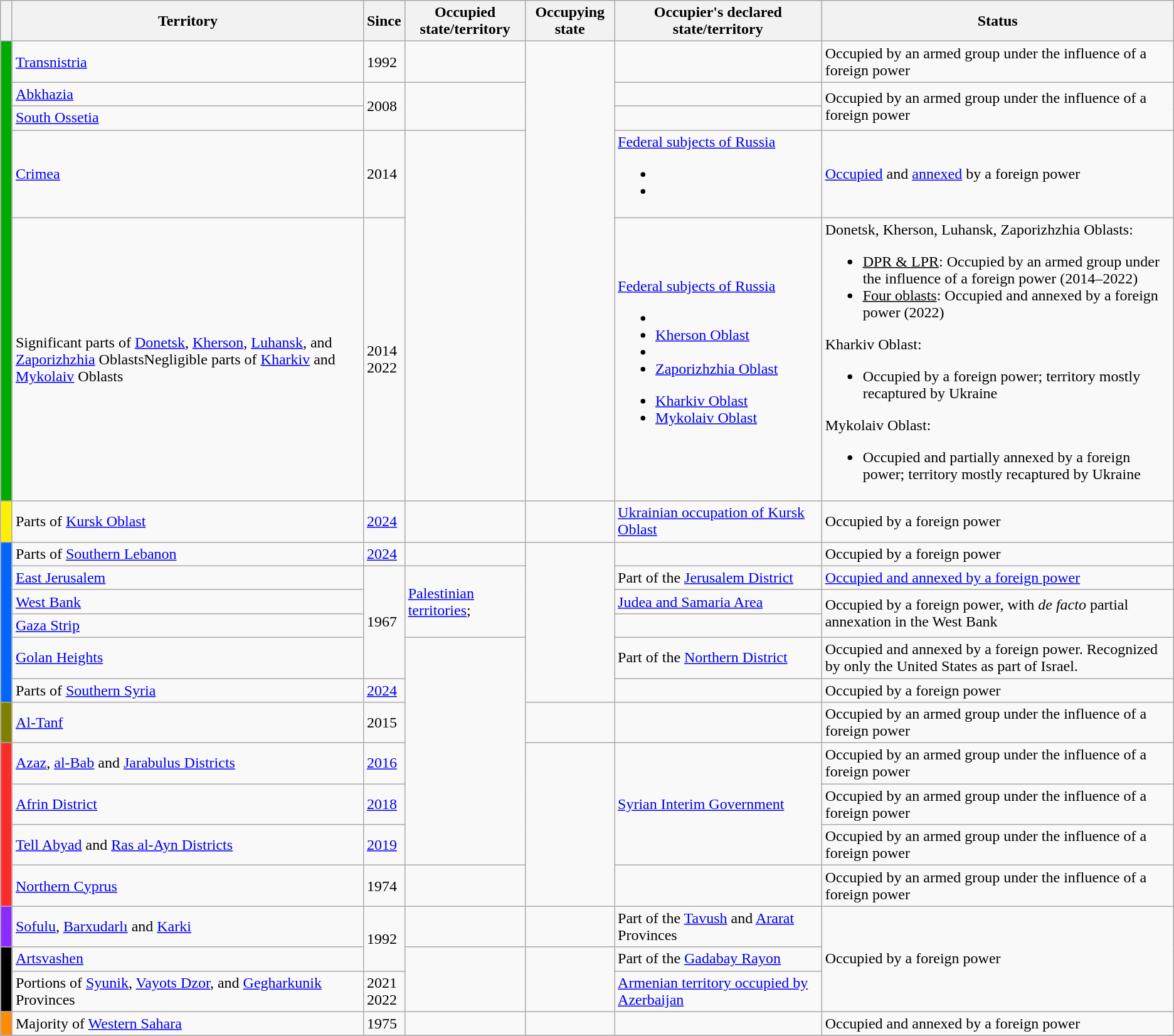<table class="wikitable sortable">
<tr>
<th style="width:1%;" class=unsortable></th>
<th>Territory</th>
<th>Since</th>
<th>Occupied state/territory</th>
<th>Occupying state</th>
<th>Occupier's declared state/territory</th>
<th style="width:30%;">Status</th>
</tr>
<tr>
<td rowspan="5" style="background-color:#00aa00;" data-sort-value="Russia"></td>
<td><a href='#'>Transnistria</a></td>
<td>1992</td>
<td></td>
<td rowspan=5></td>
<td></td>
<td>Occupied by an armed group under the influence of a foreign power</td>
</tr>
<tr>
<td><a href='#'>Abkhazia</a></td>
<td rowspan=2>2008</td>
<td rowspan=2></td>
<td></td>
<td rowspan=2>Occupied by an armed group under the influence of a foreign power</td>
</tr>
<tr>
<td data-sort-value="Ossetia"><a href='#'>South Ossetia</a></td>
<td></td>
</tr>
<tr>
<td data-sort-value="Crimea"><a href='#'>Crimea</a></td>
<td>2014</td>
<td rowspan="2"></td>
<td nowrap> <a href='#'>Federal subjects of Russia</a><br><ul><li></li><li></li></ul></td>
<td><a href='#'>Occupied</a> and <a href='#'>annexed</a> by a foreign power</td>
</tr>
<tr>
<td data-sort-value="Luhansk and Donetsk">Significant parts of <a href='#'>Donetsk</a>, <a href='#'>Kherson</a>, <a href='#'>Luhansk</a>, and <a href='#'>Zaporizhzhia</a> OblastsNegligible parts of <a href='#'>Kharkiv</a> and <a href='#'>Mykolaiv</a> Oblasts</td>
<td>2014<br>2022</td>
<td> <a href='#'>Federal subjects of Russia</a><br><ul><li></li><li> <a href='#'>Kherson Oblast</a></li><li></li><li> <a href='#'>Zaporizhzhia Oblast</a></li></ul><ul><li><a href='#'>Kharkiv Oblast</a></li><li><a href='#'>Mykolaiv Oblast</a></li></ul></td>
<td>Donetsk, Kherson, Luhansk, Zaporizhzhia Oblasts:<br><ul><li><u>DPR & LPR</u>: Occupied by an armed group under the influence of a foreign power (2014–2022)</li><li><u>Four oblasts</u>: Occupied and annexed by a foreign power (2022)</li></ul>Kharkiv Oblast:<ul><li>Occupied by a foreign power; territory mostly recaptured by Ukraine</li></ul>Mykolaiv Oblast:<ul><li>Occupied and partially annexed by a foreign power; territory mostly recaptured by Ukraine</li></ul></td>
</tr>
<tr>
<td rowspan="1" style="background-color:#ffef00;" data-sort-value="Ukraine"></td>
<td>Parts of <a href='#'>Kursk Oblast</a></td>
<td><a href='#'>2024</a></td>
<td></td>
<td rowspan=1></td>
<td> <a href='#'>Ukrainian occupation of Kursk Oblast</a></td>
<td>Occupied by a foreign power</td>
</tr>
<tr>
<td rowspan=6 style="background-color:#0066ff;" data-sort-value="Israel"></td>
<td>Parts of <a href='#'>Southern Lebanon</a></td>
<td><a href='#'>2024</a></td>
<td></td>
<td rowspan=6></td>
<td></td>
<td>Occupied by a foreign power</td>
</tr>
<tr>
<td data-sort-value="Jerusalem"><a href='#'>East Jerusalem</a></td>
<td rowspan=4>1967</td>
<td rowspan=3><a href='#'>Palestinian territories</a>;<br> </td>
<td> Part of the <a href='#'>Jerusalem District</a> </td>
<td><a href='#'>Occupied and annexed by a foreign power</a></td>
</tr>
<tr>
<td><a href='#'>West Bank</a></td>
<td> <a href='#'>Judea and Samaria Area</a></td>
<td rowspan="2">Occupied by a foreign power, with <em>de facto</em> partial annexation in the West Bank</td>
</tr>
<tr>
<td><a href='#'>Gaza Strip</a></td>
<td></td>
</tr>
<tr>
<td><a href='#'>Golan Heights</a></td>
<td rowspan="6"></td>
<td> Part of the <a href='#'>Northern District</a>  </td>
<td>Occupied and annexed by a foreign power. Recognized by only the United States as part of Israel.</td>
</tr>
<tr>
<td>Parts of <a href='#'>Southern Syria</a></td>
<td><a href='#'>2024</a></td>
<td></td>
<td>Occupied by a foreign power</td>
</tr>
<tr>
<td style="background-color:#808000;" data-sort-value="United States"></td>
<td data-sort-value="Al-Tanf"><a href='#'>Al-Tanf</a></td>
<td>2015</td>
<td></td>
<td></td>
<td>Occupied by an armed group under the influence of a foreign power</td>
</tr>
<tr>
<td rowspan=4 style="background-color:#ff2a2a;" data-sort-value="Turkey"></td>
<td data-sort-value="Aleppo"><a href='#'>Azaz</a>, <a href='#'>al-Bab</a> and <a href='#'>Jarabulus Districts</a></td>
<td><a href='#'>2016</a></td>
<td rowspan="4"></td>
<td rowspan="3" nowrap=""> <a href='#'>Syrian Interim Government</a></td>
<td>Occupied by an armed group under the influence of a foreign power</td>
</tr>
<tr>
<td><a href='#'>Afrin District</a></td>
<td><a href='#'>2018</a></td>
<td>Occupied by an armed group under the influence of a foreign power</td>
</tr>
<tr>
<td><a href='#'>Tell Abyad</a> and <a href='#'>Ras al-Ayn Districts</a></td>
<td><a href='#'>2019</a></td>
<td>Occupied by an armed group under the influence of a foreign power</td>
</tr>
<tr>
<td data-sort-value="Cyprus"><a href='#'>Northern Cyprus</a></td>
<td>1974</td>
<td></td>
<td nowrap></td>
<td>Occupied by an armed group under the influence of a foreign power</td>
</tr>
<tr>
<td style="background-color:#8d2aff;" data-sort-value="Armenia"></td>
<td><a href='#'>Sofulu</a>, <a href='#'>Barxudarlı</a> and <a href='#'>Karki</a></td>
<td rowspan="2">1992</td>
<td></td>
<td></td>
<td> Part of the <a href='#'>Tavush</a> and <a href='#'>Ararat</a> Provinces</td>
<td rowspan="3">Occupied by a foreign power</td>
</tr>
<tr>
<td rowspan="2" style="background-color:#000000;" data-sort-value="Azerbaijan"></td>
<td><a href='#'>Artsvashen</a></td>
<td rowspan="2"></td>
<td rowspan="2"></td>
<td> Part of the <a href='#'>Gadabay Rayon</a></td>
</tr>
<tr>
<td>Portions of <a href='#'>Syunik</a>, <a href='#'>Vayots Dzor</a>, and <a href='#'>Gegharkunik</a> Provinces</td>
<td>2021<br>2022</td>
<td> <a href='#'>Armenian territory occupied by Azerbaijan</a></td>
</tr>
<tr>
<td style="background-color:#ff8b00;" data-sort-value="Morocco"></td>
<td>Majority of <a href='#'>Western Sahara</a></td>
<td>1975</td>
<td> </td>
<td></td>
<td><br></td>
<td>Occupied and annexed by a foreign power</td>
</tr>
<tr>
</tr>
</table>
